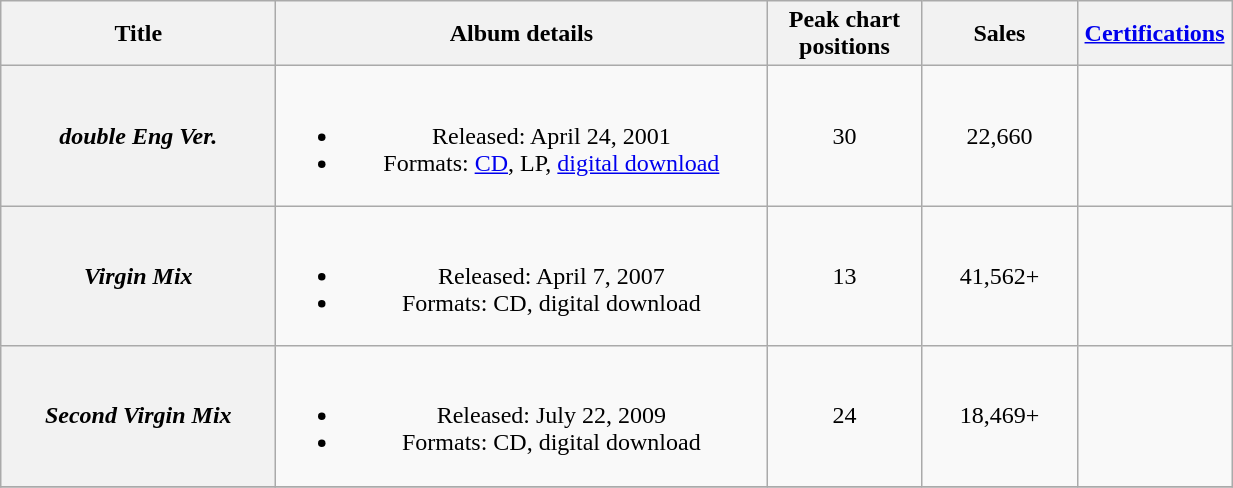<table class="wikitable plainrowheaders" style="text-align:center;" border="1">
<tr>
<th scope="col" style="width:11em;">Title</th>
<th scope="col" style="width:20em;">Album details</th>
<th scope="col" style="width:6em;">Peak chart <br>positions<br></th>
<th scope="col" style="width:6em;">Sales</th>
<th scope="col" style="width:6em;"><a href='#'>Certifications</a></th>
</tr>
<tr>
<th scope="row"><em>double Eng Ver.</em></th>
<td><br><ul><li>Released: April 24, 2001</li><li>Formats: <a href='#'>CD</a>, LP, <a href='#'>digital download</a></li></ul></td>
<td>30</td>
<td>22,660</td>
<td></td>
</tr>
<tr>
<th scope="row"><em>Virgin Mix</em></th>
<td><br><ul><li>Released: April 7, 2007</li><li>Formats: CD, digital download</li></ul></td>
<td>13</td>
<td>41,562+</td>
<td></td>
</tr>
<tr>
<th scope="row"><em>Second Virgin Mix</em></th>
<td><br><ul><li>Released: July 22, 2009</li><li>Formats: CD, digital download</li></ul></td>
<td>24</td>
<td>18,469+</td>
<td></td>
</tr>
<tr>
</tr>
</table>
